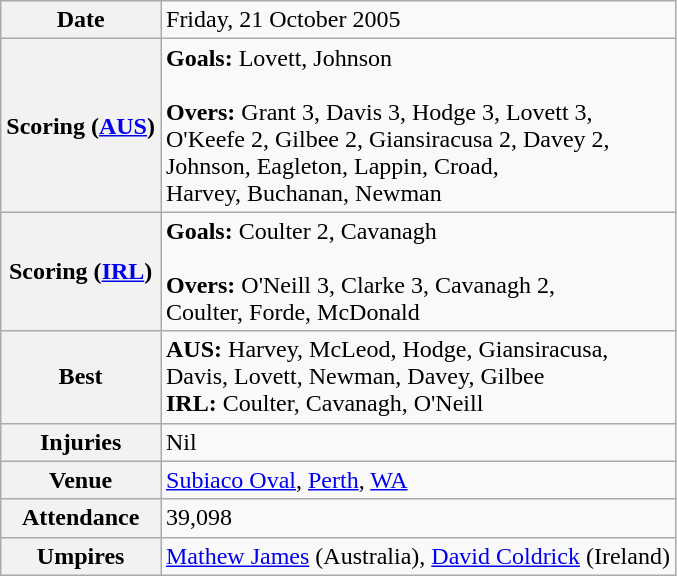<table class="wikitable">
<tr>
<th>Date</th>
<td>Friday, 21 October 2005</td>
</tr>
<tr>
<th>Scoring (<a href='#'>AUS</a>)</th>
<td><strong>Goals:</strong> Lovett, Johnson<br><br><strong>Overs:</strong> Grant 3, Davis 3, Hodge 3, Lovett 3,<br>O'Keefe 2, Gilbee 2, Giansiracusa 2, Davey 2,<br> Johnson, Eagleton, Lappin, Croad,<br>Harvey, Buchanan, Newman</td>
</tr>
<tr>
<th>Scoring (<a href='#'>IRL</a>)</th>
<td><strong>Goals:</strong> Coulter 2, Cavanagh<br><br><strong>Overs:</strong> O'Neill 3, Clarke 3, Cavanagh 2,<br>Coulter, Forde, McDonald</td>
</tr>
<tr>
<th>Best</th>
<td><strong>AUS:</strong> Harvey, McLeod, Hodge, Giansiracusa,<br>Davis, Lovett, Newman, Davey, Gilbee<br><strong>IRL:</strong>  Coulter, Cavanagh, O'Neill</td>
</tr>
<tr>
<th>Injuries</th>
<td>Nil</td>
</tr>
<tr>
<th>Venue</th>
<td><a href='#'>Subiaco Oval</a>, <a href='#'>Perth</a>, <a href='#'>WA</a></td>
</tr>
<tr>
<th>Attendance</th>
<td>39,098</td>
</tr>
<tr>
<th>Umpires</th>
<td><a href='#'>Mathew James</a> (Australia), <a href='#'>David Coldrick</a> (Ireland)</td>
</tr>
</table>
